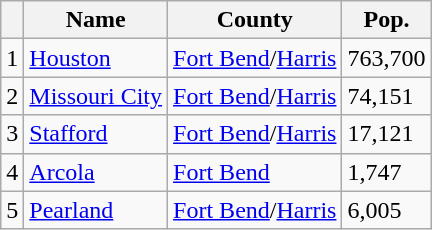<table class="wikitable sortable">
<tr>
<th></th>
<th>Name</th>
<th>County</th>
<th>Pop.</th>
</tr>
<tr>
<td>1</td>
<td><a href='#'>Houston</a></td>
<td><a href='#'>Fort Bend</a>/<a href='#'>Harris</a></td>
<td>763,700</td>
</tr>
<tr>
<td>2</td>
<td><a href='#'>Missouri City</a></td>
<td><a href='#'>Fort Bend</a>/<a href='#'>Harris</a></td>
<td>74,151</td>
</tr>
<tr>
<td>3</td>
<td><a href='#'>Stafford</a></td>
<td><a href='#'>Fort Bend</a>/<a href='#'>Harris</a></td>
<td>17,121</td>
</tr>
<tr>
<td>4</td>
<td><a href='#'>Arcola</a></td>
<td><a href='#'>Fort Bend</a></td>
<td>1,747</td>
</tr>
<tr>
<td>5</td>
<td><a href='#'>Pearland</a></td>
<td><a href='#'>Fort Bend</a>/<a href='#'>Harris</a></td>
<td>6,005</td>
</tr>
</table>
